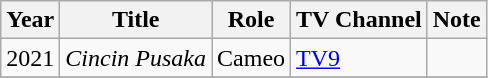<table class="wikitable">
<tr>
<th>Year</th>
<th>Title</th>
<th>Role</th>
<th>TV Channel</th>
<th>Note</th>
</tr>
<tr>
<td>2021</td>
<td><em>Cincin Pusaka</em></td>
<td>Cameo</td>
<td><a href='#'>TV9</a></td>
<td></td>
</tr>
<tr>
</tr>
</table>
